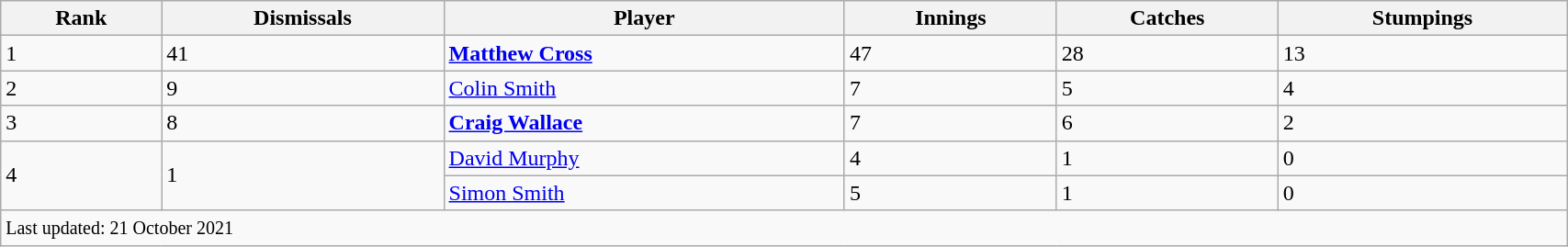<table class="wikitable" style="width:90%;">
<tr>
<th>Rank</th>
<th>Dismissals</th>
<th>Player</th>
<th>Innings</th>
<th>Catches</th>
<th>Stumpings</th>
</tr>
<tr>
<td>1</td>
<td>41</td>
<td><strong><a href='#'>Matthew Cross</a></strong></td>
<td>47</td>
<td>28</td>
<td>13</td>
</tr>
<tr>
<td>2</td>
<td>9</td>
<td><a href='#'>Colin Smith</a></td>
<td>7</td>
<td>5</td>
<td>4</td>
</tr>
<tr>
<td>3</td>
<td>8</td>
<td><strong><a href='#'>Craig Wallace</a></strong></td>
<td>7</td>
<td>6</td>
<td>2</td>
</tr>
<tr>
<td rowspan=2>4</td>
<td rowspan=2>1</td>
<td><a href='#'>David Murphy</a></td>
<td>4</td>
<td>1</td>
<td>0</td>
</tr>
<tr>
<td><a href='#'>Simon Smith</a></td>
<td>5</td>
<td>1</td>
<td>0</td>
</tr>
<tr>
<td colspan=6><small>Last updated: 21 October 2021</small></td>
</tr>
</table>
